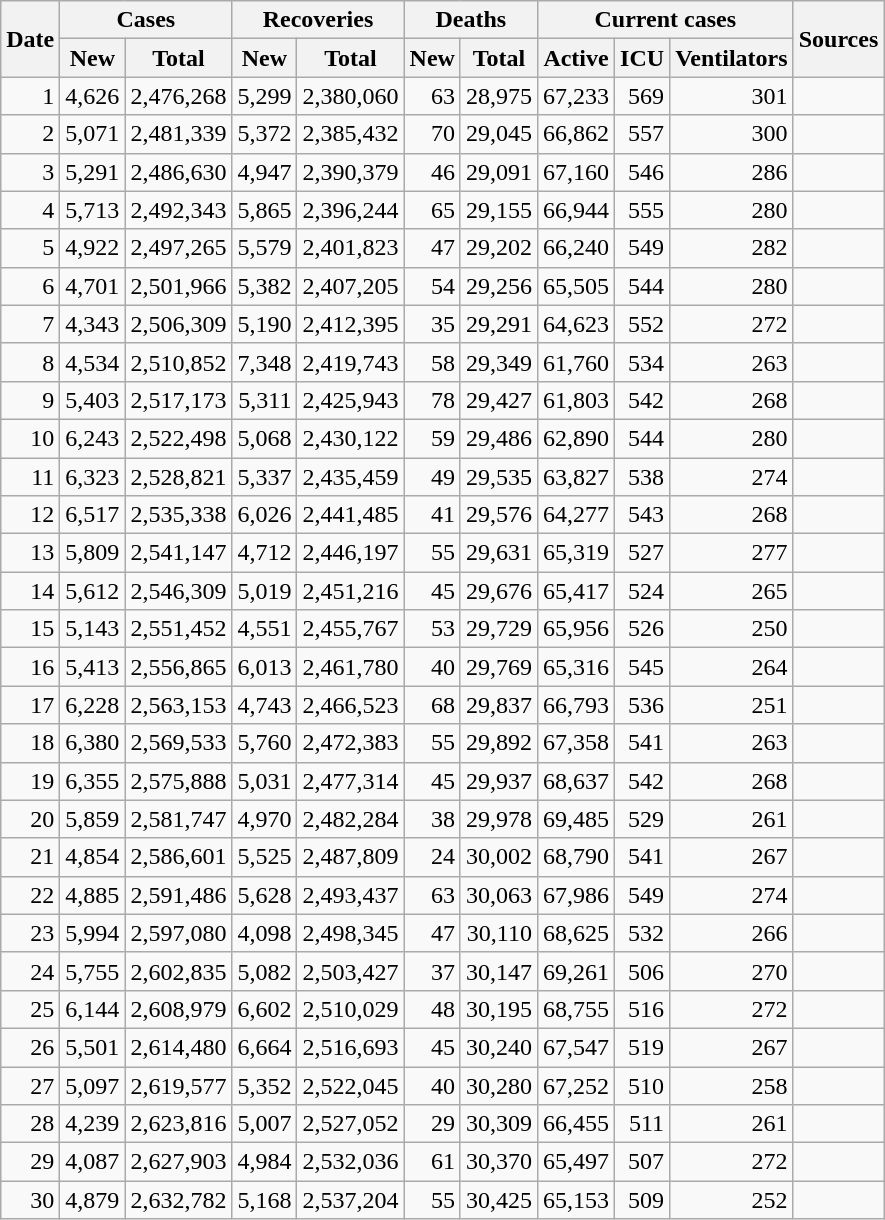<table class="wikitable sortable mw-collapsible mw-collapsed sticky-header-multi sort-under" style="text-align:right;">
<tr>
<th rowspan=2>Date</th>
<th colspan=2>Cases</th>
<th colspan=2>Recoveries</th>
<th colspan=2>Deaths</th>
<th colspan=3>Current cases</th>
<th rowspan=2 class="unsortable">Sources</th>
</tr>
<tr>
<th>New</th>
<th>Total</th>
<th>New</th>
<th>Total</th>
<th>New</th>
<th>Total</th>
<th>Active</th>
<th>ICU</th>
<th>Ventilators</th>
</tr>
<tr>
<td>1</td>
<td>4,626</td>
<td>2,476,268</td>
<td>5,299</td>
<td>2,380,060</td>
<td>63</td>
<td>28,975</td>
<td>67,233</td>
<td>569</td>
<td>301</td>
<td></td>
</tr>
<tr>
<td>2</td>
<td>5,071</td>
<td>2,481,339</td>
<td>5,372</td>
<td>2,385,432</td>
<td>70</td>
<td>29,045</td>
<td>66,862</td>
<td>557</td>
<td>300</td>
<td></td>
</tr>
<tr>
<td>3</td>
<td>5,291</td>
<td>2,486,630</td>
<td>4,947</td>
<td>2,390,379</td>
<td>46</td>
<td>29,091</td>
<td>67,160</td>
<td>546</td>
<td>286</td>
<td></td>
</tr>
<tr>
<td>4</td>
<td>5,713</td>
<td>2,492,343</td>
<td>5,865</td>
<td>2,396,244</td>
<td>65</td>
<td>29,155</td>
<td>66,944</td>
<td>555</td>
<td>280</td>
<td></td>
</tr>
<tr>
<td>5</td>
<td>4,922</td>
<td>2,497,265</td>
<td>5,579</td>
<td>2,401,823</td>
<td>47</td>
<td>29,202</td>
<td>66,240</td>
<td>549</td>
<td>282</td>
<td></td>
</tr>
<tr>
<td>6</td>
<td>4,701</td>
<td>2,501,966</td>
<td>5,382</td>
<td>2,407,205</td>
<td>54</td>
<td>29,256</td>
<td>65,505</td>
<td>544</td>
<td>280</td>
<td></td>
</tr>
<tr>
<td>7</td>
<td>4,343</td>
<td>2,506,309</td>
<td>5,190</td>
<td>2,412,395</td>
<td>35</td>
<td>29,291</td>
<td>64,623</td>
<td>552</td>
<td>272</td>
<td></td>
</tr>
<tr>
<td>8</td>
<td>4,534</td>
<td>2,510,852</td>
<td>7,348</td>
<td>2,419,743</td>
<td>58</td>
<td>29,349</td>
<td>61,760</td>
<td>534</td>
<td>263</td>
<td></td>
</tr>
<tr>
<td>9</td>
<td>5,403</td>
<td>2,517,173</td>
<td>5,311</td>
<td>2,425,943</td>
<td>78</td>
<td>29,427</td>
<td>61,803</td>
<td>542</td>
<td>268</td>
<td></td>
</tr>
<tr>
<td>10</td>
<td>6,243</td>
<td>2,522,498</td>
<td>5,068</td>
<td>2,430,122</td>
<td>59</td>
<td>29,486</td>
<td>62,890</td>
<td>544</td>
<td>280</td>
<td></td>
</tr>
<tr>
<td>11</td>
<td>6,323</td>
<td>2,528,821</td>
<td>5,337</td>
<td>2,435,459</td>
<td>49</td>
<td>29,535</td>
<td>63,827</td>
<td>538</td>
<td>274</td>
<td></td>
</tr>
<tr>
<td>12</td>
<td>6,517</td>
<td>2,535,338</td>
<td>6,026</td>
<td>2,441,485</td>
<td>41</td>
<td>29,576</td>
<td>64,277</td>
<td>543</td>
<td>268</td>
<td></td>
</tr>
<tr>
<td>13</td>
<td>5,809</td>
<td>2,541,147</td>
<td>4,712</td>
<td>2,446,197</td>
<td>55</td>
<td>29,631</td>
<td>65,319</td>
<td>527</td>
<td>277</td>
<td></td>
</tr>
<tr>
<td>14</td>
<td>5,612</td>
<td>2,546,309</td>
<td>5,019</td>
<td>2,451,216</td>
<td>45</td>
<td>29,676</td>
<td>65,417</td>
<td>524</td>
<td>265</td>
<td></td>
</tr>
<tr>
<td>15</td>
<td>5,143</td>
<td>2,551,452</td>
<td>4,551</td>
<td>2,455,767</td>
<td>53</td>
<td>29,729</td>
<td>65,956</td>
<td>526</td>
<td>250</td>
<td></td>
</tr>
<tr>
<td>16</td>
<td>5,413</td>
<td>2,556,865</td>
<td>6,013</td>
<td>2,461,780</td>
<td>40</td>
<td>29,769</td>
<td>65,316</td>
<td>545</td>
<td>264</td>
<td></td>
</tr>
<tr>
<td>17</td>
<td>6,228</td>
<td>2,563,153</td>
<td>4,743</td>
<td>2,466,523</td>
<td>68</td>
<td>29,837</td>
<td>66,793</td>
<td>536</td>
<td>251</td>
<td></td>
</tr>
<tr>
<td>18</td>
<td>6,380</td>
<td>2,569,533</td>
<td>5,760</td>
<td>2,472,383</td>
<td>55</td>
<td>29,892</td>
<td>67,358</td>
<td>541</td>
<td>263</td>
<td></td>
</tr>
<tr>
<td>19</td>
<td>6,355</td>
<td>2,575,888</td>
<td>5,031</td>
<td>2,477,314</td>
<td>45</td>
<td>29,937</td>
<td>68,637</td>
<td>542</td>
<td>268</td>
<td></td>
</tr>
<tr>
<td>20</td>
<td>5,859</td>
<td>2,581,747</td>
<td>4,970</td>
<td>2,482,284</td>
<td>38</td>
<td>29,978</td>
<td>69,485</td>
<td>529</td>
<td>261</td>
<td></td>
</tr>
<tr>
<td>21</td>
<td>4,854</td>
<td>2,586,601</td>
<td>5,525</td>
<td>2,487,809</td>
<td>24</td>
<td>30,002</td>
<td>68,790</td>
<td>541</td>
<td>267</td>
<td></td>
</tr>
<tr>
<td>22</td>
<td>4,885</td>
<td>2,591,486</td>
<td>5,628</td>
<td>2,493,437</td>
<td>63</td>
<td>30,063</td>
<td>67,986</td>
<td>549</td>
<td>274</td>
<td></td>
</tr>
<tr>
<td>23</td>
<td>5,994</td>
<td>2,597,080</td>
<td>4,098</td>
<td>2,498,345</td>
<td>47</td>
<td>30,110</td>
<td>68,625</td>
<td>532</td>
<td>266</td>
<td></td>
</tr>
<tr>
<td>24</td>
<td>5,755</td>
<td>2,602,835</td>
<td>5,082</td>
<td>2,503,427</td>
<td>37</td>
<td>30,147</td>
<td>69,261</td>
<td>506</td>
<td>270</td>
<td></td>
</tr>
<tr>
<td>25</td>
<td>6,144</td>
<td>2,608,979</td>
<td>6,602</td>
<td>2,510,029</td>
<td>48</td>
<td>30,195</td>
<td>68,755</td>
<td>516</td>
<td>272</td>
<td></td>
</tr>
<tr>
<td>26</td>
<td>5,501</td>
<td>2,614,480</td>
<td>6,664</td>
<td>2,516,693</td>
<td>45</td>
<td>30,240</td>
<td>67,547</td>
<td>519</td>
<td>267</td>
<td></td>
</tr>
<tr>
<td>27</td>
<td>5,097</td>
<td>2,619,577</td>
<td>5,352</td>
<td>2,522,045</td>
<td>40</td>
<td>30,280</td>
<td>67,252</td>
<td>510</td>
<td>258</td>
<td></td>
</tr>
<tr>
<td>28</td>
<td>4,239</td>
<td>2,623,816</td>
<td>5,007</td>
<td>2,527,052</td>
<td>29</td>
<td>30,309</td>
<td>66,455</td>
<td>511</td>
<td>261</td>
<td></td>
</tr>
<tr>
<td>29</td>
<td>4,087</td>
<td>2,627,903</td>
<td>4,984</td>
<td>2,532,036</td>
<td>61</td>
<td>30,370</td>
<td>65,497</td>
<td>507</td>
<td>272</td>
<td></td>
</tr>
<tr>
<td>30</td>
<td>4,879</td>
<td>2,632,782</td>
<td>5,168</td>
<td>2,537,204</td>
<td>55</td>
<td>30,425</td>
<td>65,153</td>
<td>509</td>
<td>252</td>
<td></td>
</tr>
</table>
